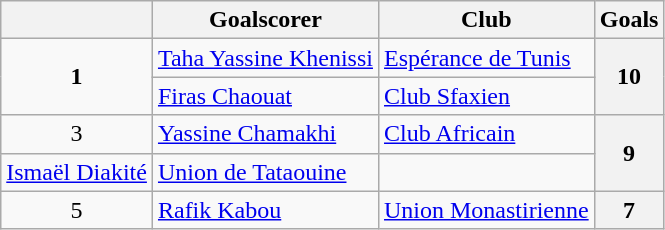<table class="wikitable" style="text-align:center">
<tr>
<th scope="col"></th>
<th scope="col">Goalscorer</th>
<th scope="col">Club</th>
<th scope="col">Goals</th>
</tr>
<tr>
<td rowspan="2" style="text-align: center;" rowspan="2"><strong>1</strong></td>
<td align="left"> <a href='#'>Taha Yassine Khenissi</a></td>
<td align="left"><a href='#'>Espérance de Tunis</a></td>
<th rowspan="2"><strong>10</strong></th>
</tr>
<tr>
<td align="left"> <a href='#'>Firas Chaouat</a></td>
<td align="left"><a href='#'>Club Sfaxien</a></td>
</tr>
<tr>
<td rowspan="1" style="text-align: center;" rowspan="2">3</td>
<td align="left"> <a href='#'>Yassine Chamakhi</a></td>
<td align="left"><a href='#'>Club Africain</a></td>
<th rowspan="2"><strong>9</strong></th>
</tr>
<tr>
<td align="left"> <a href='#'>Ismaël Diakité</a></td>
<td align="left"><a href='#'>Union de Tataouine</a></td>
</tr>
<tr>
<td rowspan="1" style="text-align: center;" rowspan="1">5</td>
<td align="left"> <a href='#'>Rafik Kabou</a></td>
<td align="left"><a href='#'>Union Monastirienne</a></td>
<th rowspan="1">7</th>
</tr>
</table>
